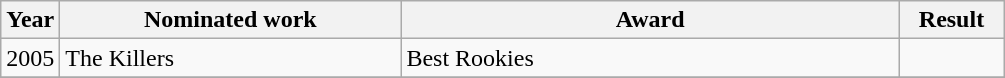<table class="wikitable">
<tr>
<th>Year</th>
<th width="220">Nominated work</th>
<th width="325">Award</th>
<th width="62">Result</th>
</tr>
<tr>
<td align="center">2005</td>
<td>The Killers</td>
<td>Best Rookies</td>
<td></td>
</tr>
<tr>
</tr>
</table>
